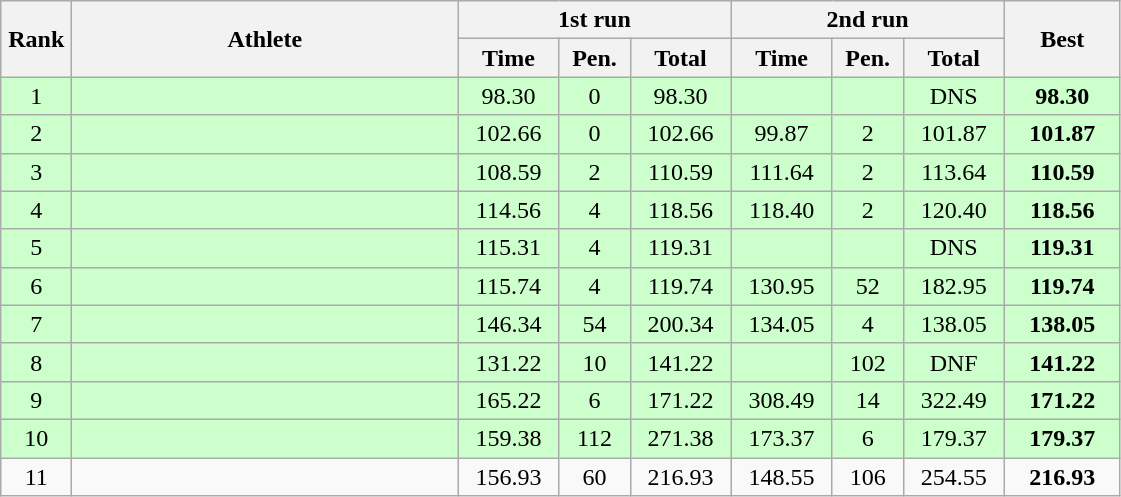<table class=wikitable style="text-align:center">
<tr>
<th rowspan=2 width=40>Rank</th>
<th rowspan=2 width=250>Athlete</th>
<th colspan=3>1st run</th>
<th colspan=3>2nd run</th>
<th rowspan=2 width=70>Best</th>
</tr>
<tr>
<th width=60>Time</th>
<th width=40>Pen.</th>
<th width=60>Total</th>
<th width=60>Time</th>
<th width=40>Pen.</th>
<th width=60>Total</th>
</tr>
<tr bgcolor="ccffcc">
<td>1</td>
<td align=left></td>
<td>98.30</td>
<td>0</td>
<td>98.30</td>
<td></td>
<td></td>
<td>DNS</td>
<td><strong>98.30</strong></td>
</tr>
<tr bgcolor="ccffcc">
<td>2</td>
<td align=left></td>
<td>102.66</td>
<td>0</td>
<td>102.66</td>
<td>99.87</td>
<td>2</td>
<td>101.87</td>
<td><strong>101.87</strong></td>
</tr>
<tr bgcolor="ccffcc">
<td>3</td>
<td align=left></td>
<td>108.59</td>
<td>2</td>
<td>110.59</td>
<td>111.64</td>
<td>2</td>
<td>113.64</td>
<td><strong>110.59</strong></td>
</tr>
<tr bgcolor="ccffcc">
<td>4</td>
<td align=left></td>
<td>114.56</td>
<td>4</td>
<td>118.56</td>
<td>118.40</td>
<td>2</td>
<td>120.40</td>
<td><strong>118.56</strong></td>
</tr>
<tr bgcolor="ccffcc">
<td>5</td>
<td align=left></td>
<td>115.31</td>
<td>4</td>
<td>119.31</td>
<td></td>
<td></td>
<td>DNS</td>
<td><strong>119.31</strong></td>
</tr>
<tr bgcolor="ccffcc">
<td>6</td>
<td align=left></td>
<td>115.74</td>
<td>4</td>
<td>119.74</td>
<td>130.95</td>
<td>52</td>
<td>182.95</td>
<td><strong>119.74</strong></td>
</tr>
<tr bgcolor="ccffcc">
<td>7</td>
<td align=left></td>
<td>146.34</td>
<td>54</td>
<td>200.34</td>
<td>134.05</td>
<td>4</td>
<td>138.05</td>
<td><strong>138.05</strong></td>
</tr>
<tr bgcolor="ccffcc">
<td>8</td>
<td align=left></td>
<td>131.22</td>
<td>10</td>
<td>141.22</td>
<td></td>
<td>102</td>
<td>DNF</td>
<td><strong>141.22</strong></td>
</tr>
<tr bgcolor="ccffcc">
<td>9</td>
<td align=left></td>
<td>165.22</td>
<td>6</td>
<td>171.22</td>
<td>308.49</td>
<td>14</td>
<td>322.49</td>
<td><strong>171.22</strong></td>
</tr>
<tr bgcolor="ccffcc">
<td>10</td>
<td align=left></td>
<td>159.38</td>
<td>112</td>
<td>271.38</td>
<td>173.37</td>
<td>6</td>
<td>179.37</td>
<td><strong>179.37</strong></td>
</tr>
<tr>
<td>11</td>
<td align=left></td>
<td>156.93</td>
<td>60</td>
<td>216.93</td>
<td>148.55</td>
<td>106</td>
<td>254.55</td>
<td><strong>216.93</strong></td>
</tr>
</table>
